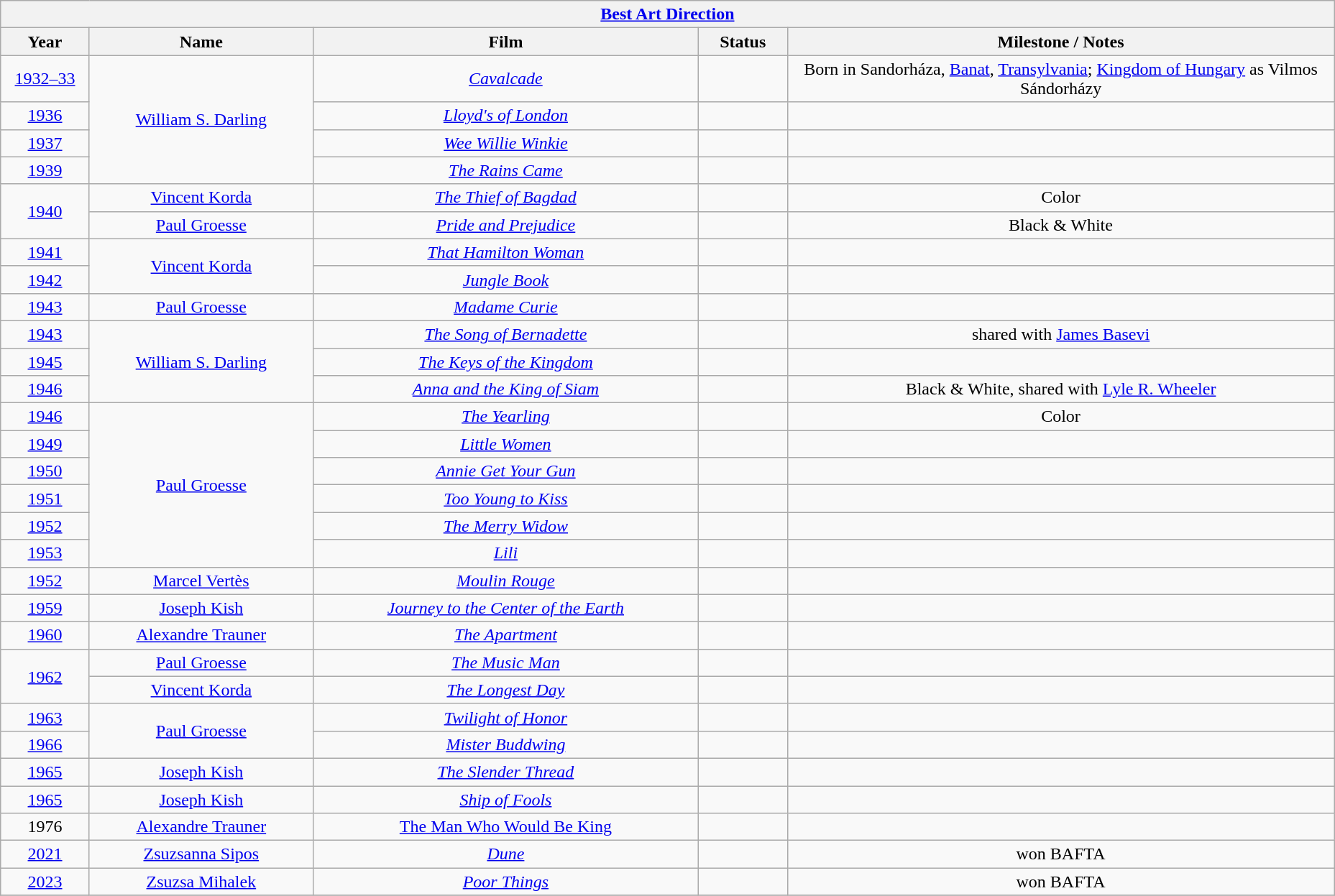<table class="wikitable" style="text-align: center">
<tr>
<th colspan=6 style="text-align:center;"><a href='#'>Best Art Direction</a></th>
</tr>
<tr>
<th style="width:075px;">Year</th>
<th style="width:200px;">Name</th>
<th style="width:350px;">Film</th>
<th style="width:075px;">Status</th>
<th style="width:500px;">Milestone / Notes</th>
</tr>
<tr>
<td><a href='#'>1932–33</a></td>
<td rowspan=4><a href='#'>William S. Darling</a></td>
<td><em><a href='#'>Cavalcade</a></em></td>
<td></td>
<td>Born in Sandorháza, <a href='#'>Banat</a>, <a href='#'>Transylvania</a>; <a href='#'>Kingdom of Hungary</a> as Vilmos Sándorházy</td>
</tr>
<tr>
<td><a href='#'>1936</a></td>
<td><em><a href='#'>Lloyd's of London</a></em></td>
<td></td>
<td></td>
</tr>
<tr>
<td><a href='#'>1937</a></td>
<td><em><a href='#'>Wee Willie Winkie</a></em></td>
<td></td>
<td></td>
</tr>
<tr>
<td><a href='#'>1939</a></td>
<td><em><a href='#'>The Rains Came</a></em></td>
<td></td>
<td></td>
</tr>
<tr>
<td rowspan=2><a href='#'>1940</a></td>
<td><a href='#'>Vincent Korda</a></td>
<td><em><a href='#'>The Thief of Bagdad</a></em></td>
<td></td>
<td>Color</td>
</tr>
<tr>
<td><a href='#'>Paul Groesse</a></td>
<td><a href='#'><em>Pride and Prejudice</em></a></td>
<td></td>
<td>Black & White</td>
</tr>
<tr>
<td><a href='#'>1941</a></td>
<td rowspan=2><a href='#'>Vincent Korda</a></td>
<td><em><a href='#'>That Hamilton Woman</a></em></td>
<td></td>
<td></td>
</tr>
<tr>
<td><a href='#'>1942</a></td>
<td><em><a href='#'>Jungle Book</a></em></td>
<td></td>
<td></td>
</tr>
<tr>
<td><a href='#'>1943</a></td>
<td><a href='#'>Paul Groesse</a></td>
<td><a href='#'><em>Madame Curie</em></a></td>
<td></td>
<td></td>
</tr>
<tr>
<td><a href='#'>1943</a></td>
<td rowspan=3><a href='#'>William S. Darling</a></td>
<td><em><a href='#'>The Song of Bernadette</a></em></td>
<td></td>
<td>shared with <a href='#'>James Basevi</a></td>
</tr>
<tr>
<td><a href='#'>1945</a></td>
<td><em><a href='#'>The Keys of the Kingdom</a></em></td>
<td></td>
<td></td>
</tr>
<tr>
<td><a href='#'>1946</a></td>
<td><em><a href='#'>Anna and the King of Siam</a></em></td>
<td></td>
<td>Black & White, shared with <a href='#'>Lyle R. Wheeler</a></td>
</tr>
<tr>
<td><a href='#'>1946</a></td>
<td rowspan=6><a href='#'>Paul Groesse</a></td>
<td><em><a href='#'>The Yearling</a></em></td>
<td></td>
<td>Color</td>
</tr>
<tr>
<td><a href='#'>1949</a></td>
<td><em><a href='#'>Little Women</a></em></td>
<td></td>
<td></td>
</tr>
<tr>
<td><a href='#'>1950</a></td>
<td><em><a href='#'>Annie Get Your Gun</a></em></td>
<td></td>
<td></td>
</tr>
<tr>
<td><a href='#'>1951</a></td>
<td><em><a href='#'>Too Young to Kiss</a></em></td>
<td></td>
<td></td>
</tr>
<tr>
<td><a href='#'>1952</a></td>
<td><em><a href='#'>The Merry Widow</a></em></td>
<td></td>
<td></td>
</tr>
<tr>
<td><a href='#'>1953</a></td>
<td><em><a href='#'>Lili</a></em></td>
<td></td>
<td></td>
</tr>
<tr>
<td><a href='#'>1952</a></td>
<td><a href='#'>Marcel Vertès</a></td>
<td><em><a href='#'>Moulin Rouge</a></em></td>
<td></td>
<td></td>
</tr>
<tr>
<td><a href='#'>1959</a></td>
<td><a href='#'>Joseph Kish</a></td>
<td><em><a href='#'>Journey to the Center of the Earth</a></em></td>
<td></td>
<td></td>
</tr>
<tr>
<td><a href='#'>1960</a></td>
<td><a href='#'>Alexandre Trauner</a></td>
<td><em><a href='#'>The Apartment</a></em></td>
<td></td>
<td></td>
</tr>
<tr>
<td rowspan=2><a href='#'>1962</a></td>
<td><a href='#'>Paul Groesse</a></td>
<td><em><a href='#'>The Music Man</a></em></td>
<td></td>
<td></td>
</tr>
<tr>
<td><a href='#'>Vincent Korda</a></td>
<td><em><a href='#'>The Longest Day</a></em></td>
<td></td>
<td></td>
</tr>
<tr>
<td><a href='#'>1963</a></td>
<td rowspan=2><a href='#'>Paul Groesse</a></td>
<td><em><a href='#'>Twilight of Honor</a></em></td>
<td></td>
<td></td>
</tr>
<tr>
<td><a href='#'>1966</a></td>
<td><em><a href='#'>Mister Buddwing</a></em></td>
<td></td>
<td></td>
</tr>
<tr>
<td><a href='#'>1965</a></td>
<td><a href='#'>Joseph Kish</a></td>
<td><em><a href='#'>The Slender Thread</a></em></td>
<td></td>
<td></td>
</tr>
<tr>
<td><a href='#'>1965</a></td>
<td><a href='#'>Joseph Kish</a></td>
<td><em><a href='#'>Ship of Fools</a></em></td>
<td></td>
<td></td>
</tr>
<tr>
<td>1976</td>
<td><a href='#'>Alexandre Trauner</a></td>
<td><a href='#'>The Man Who Would Be King</a></td>
<td></td>
</tr>
<tr>
<td><a href='#'>2021</a></td>
<td><a href='#'>Zsuzsanna Sipos</a></td>
<td><em><a href='#'>Dune</a></em></td>
<td></td>
<td>won BAFTA</td>
</tr>
<tr>
<td><a href='#'>2023</a></td>
<td><a href='#'>Zsuzsa Mihalek</a></td>
<td><em><a href='#'>Poor Things</a></em></td>
<td></td>
<td> won BAFTA</td>
</tr>
<tr>
</tr>
</table>
